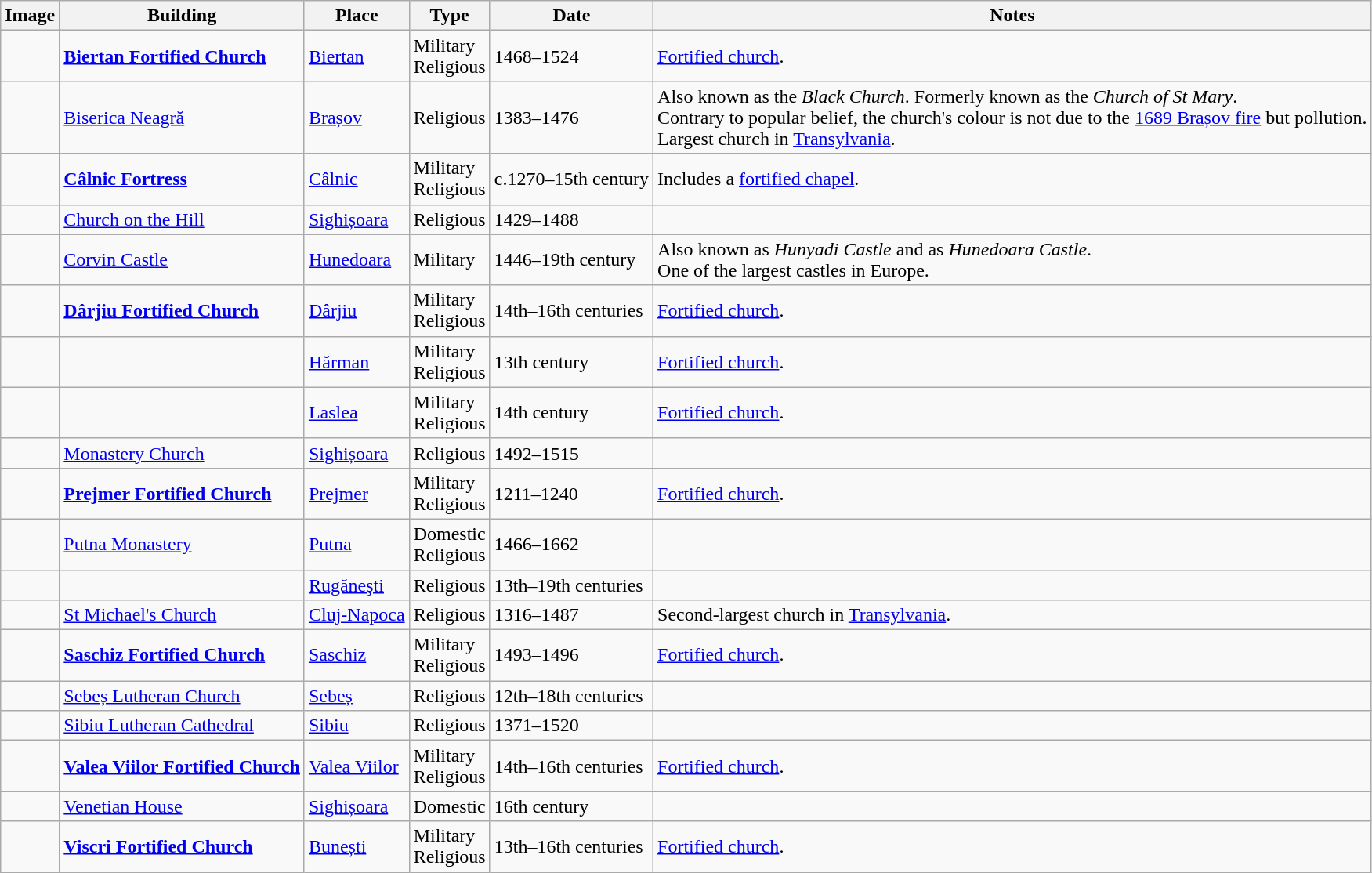<table class="wikitable sortable mw-collapsible mw-collapsed">
<tr>
<th>Image</th>
<th>Building</th>
<th>Place</th>
<th>Type</th>
<th>Date</th>
<th>Notes</th>
</tr>
<tr>
<td></td>
<td><a href='#'><strong>Biertan Fortified Church</strong></a></td>
<td><a href='#'>Biertan</a></td>
<td>Military<br>Religious</td>
<td>1468–1524</td>
<td><a href='#'>Fortified church</a>.</td>
</tr>
<tr>
<td></td>
<td><a href='#'>Biserica Neagră</a></td>
<td><a href='#'>Brașov</a></td>
<td>Religious</td>
<td>1383–1476</td>
<td>Also known as the <em>Black Church</em>. Formerly known as the <em>Church of St Mary</em>.<br>Contrary to popular belief, the church's colour is not due to the <a href='#'>1689 Brașov fire</a> but pollution.<br>Largest church in <a href='#'>Transylvania</a>.</td>
</tr>
<tr>
<td></td>
<td><strong><a href='#'>Câlnic Fortress</a></strong></td>
<td><a href='#'>Câlnic</a></td>
<td>Military<br>Religious</td>
<td>c.1270–15th century</td>
<td>Includes a <a href='#'>fortified chapel</a>.</td>
</tr>
<tr>
<td></td>
<td><a href='#'>Church on the Hill</a></td>
<td><a href='#'>Sighișoara</a></td>
<td>Religious</td>
<td>1429–1488</td>
<td></td>
</tr>
<tr>
<td></td>
<td><a href='#'>Corvin Castle</a></td>
<td><a href='#'>Hunedoara</a></td>
<td>Military</td>
<td>1446–19th century</td>
<td>Also known as <em>Hunyadi Castle</em> and as <em>Hunedoara Castle</em>.<br>One of the largest castles in Europe.</td>
</tr>
<tr>
<td></td>
<td><a href='#'><strong>Dârjiu Fortified Church</strong></a></td>
<td><a href='#'>Dârjiu</a></td>
<td>Military<br>Religious</td>
<td>14th–16th centuries</td>
<td><a href='#'>Fortified church</a>.</td>
</tr>
<tr>
<td></td>
<td></td>
<td><a href='#'>Hărman</a></td>
<td>Military<br>Religious</td>
<td>13th century</td>
<td><a href='#'>Fortified church</a>.</td>
</tr>
<tr>
<td></td>
<td></td>
<td><a href='#'>Laslea</a></td>
<td>Military<br>Religious</td>
<td>14th century</td>
<td><a href='#'>Fortified church</a>.</td>
</tr>
<tr>
<td></td>
<td><a href='#'>Monastery Church</a></td>
<td><a href='#'>Sighișoara</a></td>
<td>Religious</td>
<td>1492–1515</td>
<td></td>
</tr>
<tr>
<td></td>
<td><a href='#'><strong>Prejmer Fortified Church</strong></a></td>
<td><a href='#'>Prejmer</a></td>
<td>Military<br>Religious</td>
<td>1211–1240</td>
<td><a href='#'>Fortified church</a>.</td>
</tr>
<tr>
<td></td>
<td><a href='#'>Putna Monastery</a></td>
<td><a href='#'>Putna</a></td>
<td>Domestic<br>Religious</td>
<td>1466–1662</td>
<td></td>
</tr>
<tr>
<td></td>
<td></td>
<td><a href='#'>Rugăneşti</a></td>
<td>Religious</td>
<td>13th–19th centuries</td>
<td></td>
</tr>
<tr>
<td></td>
<td><a href='#'>St Michael's Church</a></td>
<td><a href='#'>Cluj-Napoca</a></td>
<td>Religious</td>
<td>1316–1487</td>
<td>Second-largest church in <a href='#'>Transylvania</a>.</td>
</tr>
<tr>
<td></td>
<td><a href='#'><strong>Saschiz Fortified Church</strong></a></td>
<td><a href='#'>Saschiz</a></td>
<td>Military<br>Religious</td>
<td>1493–1496</td>
<td><a href='#'>Fortified church</a>.</td>
</tr>
<tr>
<td></td>
<td><a href='#'>Sebeș Lutheran Church</a></td>
<td><a href='#'>Sebeș</a></td>
<td>Religious</td>
<td>12th–18th centuries</td>
<td></td>
</tr>
<tr>
<td></td>
<td><a href='#'>Sibiu Lutheran Cathedral</a></td>
<td><a href='#'>Sibiu</a></td>
<td>Religious</td>
<td>1371–1520</td>
<td></td>
</tr>
<tr>
<td></td>
<td><a href='#'><strong>Valea Viilor Fortified Church</strong></a></td>
<td><a href='#'>Valea Viilor</a></td>
<td>Military<br>Religious</td>
<td>14th–16th centuries</td>
<td><a href='#'>Fortified church</a>.</td>
</tr>
<tr>
<td></td>
<td><a href='#'>Venetian House</a></td>
<td><a href='#'>Sighișoara</a></td>
<td>Domestic</td>
<td>16th century</td>
<td></td>
</tr>
<tr>
<td></td>
<td><a href='#'><strong>Viscri Fortified Church</strong></a></td>
<td><a href='#'>Bunești</a></td>
<td>Military<br>Religious</td>
<td>13th–16th centuries</td>
<td><a href='#'>Fortified church</a>.</td>
</tr>
</table>
